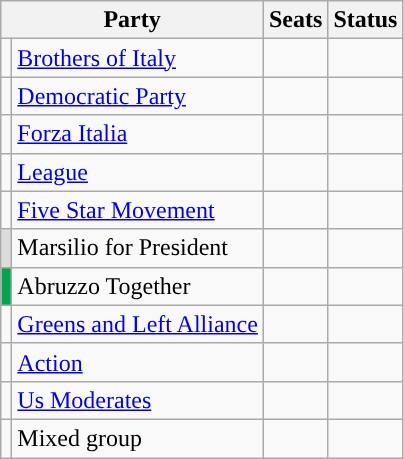<table class=wikitable>
<tr>
<th colspan=2>Party</th>
<th>Seats</th>
<th>Status</th>
</tr>
<tr>
<td style="color:inherit;background:"></td>
<td><a href='#'>Brothers of Italy</a></td>
<td></td>
<td></td>
</tr>
<tr>
<td style="color:inherit;background:"></td>
<td><a href='#'>Democratic Party</a></td>
<td></td>
<td></td>
</tr>
<tr>
<td style="color:inherit;background:"></td>
<td><a href='#'>Forza Italia</a></td>
<td></td>
<td></td>
</tr>
<tr>
<td style="color:inherit;background:"></td>
<td><a href='#'>League</a></td>
<td></td>
<td></td>
</tr>
<tr>
<td style="color:inherit;background:"></td>
<td><a href='#'>Five Star Movement</a></td>
<td></td>
<td></td>
</tr>
<tr>
<td style="color:inherit;background:#DCDCDC"></td>
<td>Marsilio for President</td>
<td></td>
<td></td>
</tr>
<tr>
<td style="color:inherit;background:#00A550"></td>
<td>Abruzzo Together</td>
<td></td>
<td></td>
</tr>
<tr>
<td style="color:inherit;background:"></td>
<td><a href='#'>Greens and Left Alliance</a></td>
<td></td>
<td></td>
</tr>
<tr>
<td style="color:inherit;background:"></td>
<td><a href='#'>Action</a></td>
<td></td>
<td></td>
</tr>
<tr>
<td style="color:inherit;background:"></td>
<td><a href='#'>Us Moderates</a></td>
<td></td>
<td></td>
</tr>
<tr>
<td style="color:inherit;background:"></td>
<td>Mixed group</td>
<td></td>
<td></td>
</tr>
</table>
